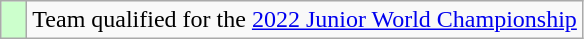<table class="wikitable" style="text-align: center;">
<tr>
<td width=10px bgcolor=#ccffcc></td>
<td>Team qualified for the <a href='#'>2022 Junior World Championship</a></td>
</tr>
</table>
